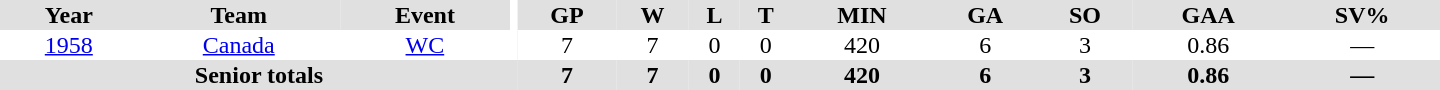<table border="0" cellpadding="1" cellspacing="0" ID="Table3" style="text-align:center; width:60em">
<tr ALIGN="center" bgcolor="#e0e0e0">
<th>Year</th>
<th>Team</th>
<th>Event</th>
<th rowspan="99" bgcolor="#ffffff"></th>
<th>GP</th>
<th>W</th>
<th>L</th>
<th>T</th>
<th>MIN</th>
<th>GA</th>
<th>SO</th>
<th>GAA</th>
<th>SV%</th>
</tr>
<tr>
<td><a href='#'>1958</a></td>
<td><a href='#'>Canada</a></td>
<td><a href='#'>WC</a></td>
<td>7</td>
<td>7</td>
<td>0</td>
<td>0</td>
<td>420</td>
<td>6</td>
<td>3</td>
<td>0.86</td>
<td>—</td>
</tr>
<tr bgcolor="#e0e0e0">
<th colspan=4>Senior totals</th>
<th>7</th>
<th>7</th>
<th>0</th>
<th>0</th>
<th>420</th>
<th>6</th>
<th>3</th>
<th>0.86</th>
<th>—</th>
</tr>
</table>
